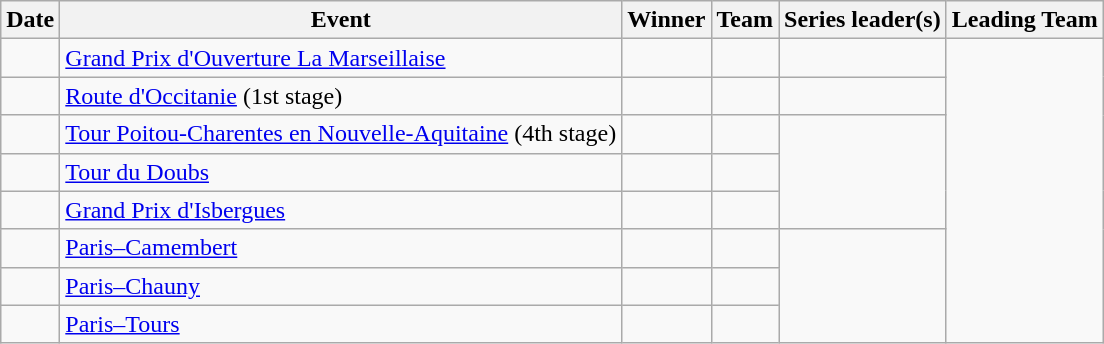<table class="wikitable sortable">
<tr>
<th>Date</th>
<th>Event</th>
<th>Winner</th>
<th>Team</th>
<th class="unsortable">Series leader(s)</th>
<th class="unsortable">Leading Team</th>
</tr>
<tr>
<td></td>
<td><a href='#'>Grand Prix d'Ouverture La Marseillaise</a></td>
<td></td>
<td></td>
<td></td>
<td rowspan=8></td>
</tr>
<tr>
<td></td>
<td><a href='#'>Route d'Occitanie</a> (1st stage)</td>
<td></td>
<td></td>
<td><br></td>
</tr>
<tr>
<td></td>
<td><a href='#'>Tour Poitou-Charentes en Nouvelle-Aquitaine</a> (4th stage)</td>
<td></td>
<td></td>
<td rowspan=3></td>
</tr>
<tr>
<td></td>
<td><a href='#'>Tour du Doubs</a></td>
<td></td>
<td></td>
</tr>
<tr>
<td></td>
<td><a href='#'>Grand Prix d'Isbergues</a></td>
<td></td>
<td></td>
</tr>
<tr>
<td></td>
<td><a href='#'>Paris–Camembert</a></td>
<td></td>
<td></td>
<td rowspan=3></td>
</tr>
<tr>
<td></td>
<td><a href='#'>Paris–Chauny</a></td>
<td></td>
<td></td>
</tr>
<tr>
<td></td>
<td><a href='#'>Paris–Tours</a></td>
<td></td>
<td></td>
</tr>
</table>
